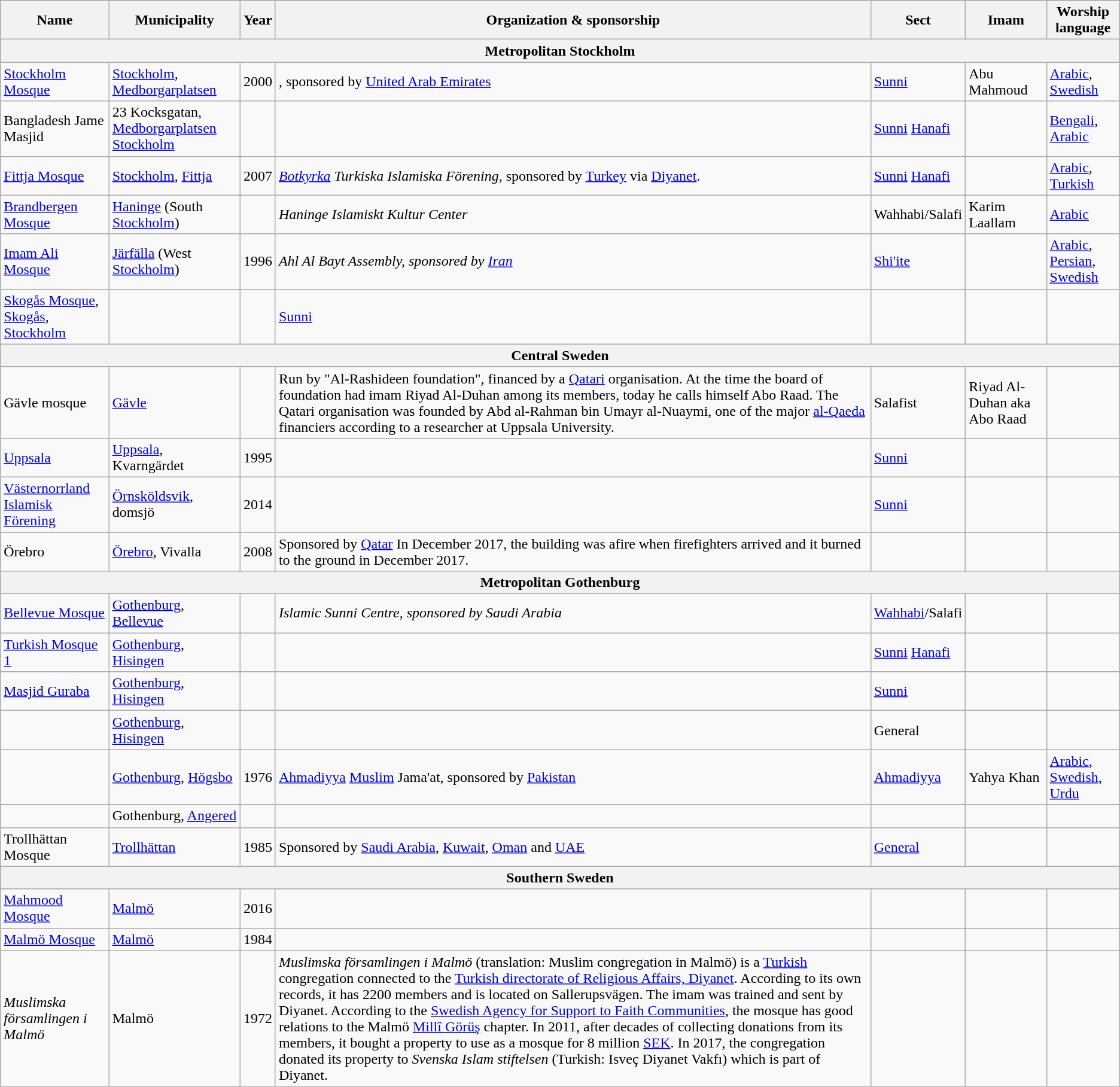<table class="wikitable">
<tr>
<th>Name</th>
<th>Municipality</th>
<th>Year</th>
<th>Organization & sponsorship</th>
<th>Sect</th>
<th>Imam</th>
<th>Worship language</th>
</tr>
<tr>
<th colspan="7" style="text-align:center;"><strong>Metropolitan Stockholm</strong></th>
</tr>
<tr>
<td><a href='#'>Stockholm Mosque</a></td>
<td><a href='#'>Stockholm</a>, <a href='#'>Medborgarplatsen</a></td>
<td>2000</td>
<td>, sponsored by <a href='#'>United Arab Emirates</a></td>
<td><a href='#'>Sunni</a></td>
<td>Abu Mahmoud</td>
<td><a href='#'>Arabic</a>, <a href='#'>Swedish</a></td>
</tr>
<tr>
<td>Bangladesh Jame Masjid</td>
<td>23 Kocksgatan, <a href='#'>Medborgarplatsen</a> <a href='#'>Stockholm</a></td>
<td> </td>
<td> </td>
<td><a href='#'>Sunni</a> <a href='#'>Hanafi</a></td>
<td> </td>
<td><a href='#'>Bengali</a>, <a href='#'>Arabic</a></td>
</tr>
<tr>
<td><a href='#'>Fittja Mosque</a></td>
<td><a href='#'>Stockholm</a>, <a href='#'>Fittja</a></td>
<td>2007</td>
<td><em><a href='#'>Botkyrka</a> Turkiska Islamiska Förening,</em> sponsored by <a href='#'>Turkey</a> via <a href='#'>Diyanet</a>.</td>
<td><a href='#'>Sunni</a> <a href='#'>Hanafi</a></td>
<td> </td>
<td><a href='#'>Arabic</a>, <a href='#'>Turkish</a></td>
</tr>
<tr>
<td><a href='#'>Brandbergen Mosque</a></td>
<td><a href='#'>Haninge</a> (South <a href='#'>Stockholm</a>)</td>
<td> </td>
<td><em>Haninge Islamiskt Kultur Center</em></td>
<td>Wahhabi/Salafi</td>
<td>Karim Laallam</td>
<td><a href='#'>Arabic</a></td>
</tr>
<tr>
<td><a href='#'>Imam Ali Mosque</a></td>
<td><a href='#'>Järfälla</a> (West <a href='#'>Stockholm</a>)</td>
<td>1996</td>
<td><em>Ahl Al Bayt Assembly, sponsored by <a href='#'>Iran</a></em></td>
<td><a href='#'>Shi'ite</a></td>
<td> </td>
<td><a href='#'>Arabic</a>, <a href='#'>Persian</a>, <a href='#'>Swedish</a></td>
</tr>
<tr>
<td><a href='#'>Skogås Mosque</a>, <a href='#'>Skogås</a>, <a href='#'>Stockholm</a></td>
<td> </td>
<td> </td>
<td><a href='#'>Sunni</a></td>
<td> </td>
<td> </td>
</tr>
<tr>
<th colspan="7" style="text-align:center;"><strong>Central Sweden</strong></th>
</tr>
<tr>
<td>Gävle mosque</td>
<td><a href='#'>Gävle</a></td>
<td></td>
<td>Run by "Al-Rashideen foundation", financed by a <a href='#'>Qatari</a> organisation. At the time the board of foundation had imam Riyad Al-Duhan among its members, today he calls himself Abo Raad. The Qatari organisation was founded by Abd al-Rahman bin Umayr al-Nuaymi, one of the major <a href='#'>al-Qaeda</a> financiers according to a researcher at Uppsala University.</td>
<td>Salafist</td>
<td>Riyad Al-Duhan aka Abo Raad</td>
<td></td>
</tr>
<tr>
<td><a href='#'>Uppsala</a></td>
<td><a href='#'>Uppsala</a>, Kvarngärdet</td>
<td>1995</td>
<td> </td>
<td><a href='#'>Sunni</a></td>
<td> </td>
<td> </td>
</tr>
<tr>
<td><a href='#'>Västernorrland Islamisk Förening</a></td>
<td><a href='#'>Örnsköldsvik</a>, domsjö</td>
<td>2014</td>
<td> </td>
<td><a href='#'>Sunni</a></td>
<td> </td>
<td> </td>
</tr>
<tr>
<td>Örebro</td>
<td><a href='#'>Örebro</a>, Vivalla</td>
<td>2008</td>
<td>Sponsored by <a href='#'>Qatar</a> In December 2017, the building was afire when firefighters arrived and it burned to the ground in December 2017.</td>
<td> </td>
<td> </td>
<td> </td>
</tr>
<tr>
<th colspan="7" style="text-align:center;"><strong>Metropolitan Gothenburg</strong></th>
</tr>
<tr>
<td><a href='#'>Bellevue Mosque</a></td>
<td><a href='#'>Gothenburg</a>, <a href='#'>Bellevue</a></td>
<td> </td>
<td><em>Islamic Sunni Centre, sponsored by Saudi Arabia</em></td>
<td><a href='#'>Wahhabi</a>/Salafi</td>
<td> </td>
<td> </td>
</tr>
<tr>
<td><a href='#'>Turkish Mosque 1</a></td>
<td><a href='#'>Gothenburg</a>, <a href='#'>Hisingen</a></td>
<td> </td>
<td> </td>
<td><a href='#'>Sunni</a> <a href='#'>Hanafi</a></td>
<td> </td>
<td> </td>
</tr>
<tr>
<td><a href='#'>Masjid Guraba</a></td>
<td><a href='#'>Gothenburg</a>, <a href='#'>Hisingen</a></td>
<td> </td>
<td> </td>
<td><a href='#'>Sunni</a></td>
<td> </td>
<td> </td>
</tr>
<tr>
<td></td>
<td><a href='#'>Gothenburg</a>, <a href='#'>Hisingen</a></td>
<td> </td>
<td> </td>
<td>General</td>
<td> </td>
<td> </td>
</tr>
<tr>
<td></td>
<td><a href='#'>Gothenburg</a>, <a href='#'>Högsbo</a></td>
<td>1976</td>
<td><a href='#'>Ahmadiyya</a> <a href='#'>Muslim</a> Jama'at, sponsored by <a href='#'>Pakistan</a></td>
<td><a href='#'>Ahmadiyya</a></td>
<td>Yahya Khan</td>
<td><a href='#'>Arabic</a>, <a href='#'>Swedish</a>, <a href='#'>Urdu</a></td>
</tr>
<tr>
<td></td>
<td>Gothenburg, <a href='#'>Angered</a></td>
<td></td>
<td></td>
<td></td>
<td></td>
<td></td>
</tr>
<tr>
<td>Trollhättan Mosque</td>
<td><a href='#'>Trollhättan</a></td>
<td>1985</td>
<td>Sponsored by <a href='#'>Saudi Arabia</a>, <a href='#'>Kuwait</a>, <a href='#'>Oman</a> and <a href='#'>UAE</a></td>
<td><a href='#'>General</a></td>
<td> </td>
<td> </td>
</tr>
<tr>
<th colspan="7"><strong>Southern Sweden</strong></th>
</tr>
<tr>
<td><a href='#'>Mahmood Mosque</a></td>
<td><a href='#'>Malmö</a></td>
<td>2016</td>
<td> </td>
<td> </td>
<td> </td>
<td> </td>
</tr>
<tr>
<td><a href='#'>Malmö Mosque</a></td>
<td><a href='#'>Malmö</a></td>
<td>1984</td>
<td> </td>
<td> </td>
<td> </td>
<td> </td>
</tr>
<tr>
<td><em>Muslimska församlingen i Malmö</em></td>
<td>Malmö</td>
<td>1972</td>
<td><em>Muslimska församlingen i Malmö</em> (translation: Muslim congregation in Malmö) is a <a href='#'>Turkish</a> congregation connected to the <a href='#'>Turkish directorate of Religious Affairs, Diyanet</a>. According to its own records, it has 2200 members and is located on Sallerupsvägen. The imam was trained and sent by Diyanet. According to the <a href='#'>Swedish Agency for Support to Faith Communities</a>, the mosque has good relations to the Malmö <a href='#'>Millî Görüş</a> chapter. In 2011, after decades of collecting donations from its members, it bought a property to use as a mosque for 8 million <a href='#'>SEK</a>. In 2017, the congregation donated its property to <em>Svenska Islam stiftelsen</em> (Turkish: Isveç Diyanet Vakfı) which is part of Diyanet.</td>
<td></td>
<td></td>
<td></td>
</tr>
</table>
